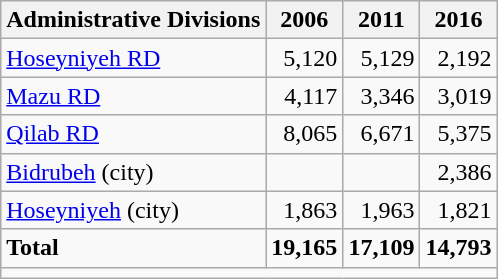<table class="wikitable">
<tr>
<th>Administrative Divisions</th>
<th>2006</th>
<th>2011</th>
<th>2016</th>
</tr>
<tr>
<td><a href='#'>Hoseyniyeh RD</a></td>
<td style="text-align: right;">5,120</td>
<td style="text-align: right;">5,129</td>
<td style="text-align: right;">2,192</td>
</tr>
<tr>
<td><a href='#'>Mazu RD</a></td>
<td style="text-align: right;">4,117</td>
<td style="text-align: right;">3,346</td>
<td style="text-align: right;">3,019</td>
</tr>
<tr>
<td><a href='#'>Qilab RD</a></td>
<td style="text-align: right;">8,065</td>
<td style="text-align: right;">6,671</td>
<td style="text-align: right;">5,375</td>
</tr>
<tr>
<td><a href='#'>Bidrubeh</a> (city)</td>
<td style="text-align: right;"></td>
<td style="text-align: right;"></td>
<td style="text-align: right;">2,386</td>
</tr>
<tr>
<td><a href='#'>Hoseyniyeh</a> (city)</td>
<td style="text-align: right;">1,863</td>
<td style="text-align: right;">1,963</td>
<td style="text-align: right;">1,821</td>
</tr>
<tr>
<td><strong>Total</strong></td>
<td style="text-align: right;"><strong>19,165</strong></td>
<td style="text-align: right;"><strong>17,109</strong></td>
<td style="text-align: right;"><strong>14,793</strong></td>
</tr>
<tr>
<td colspan=4></td>
</tr>
</table>
